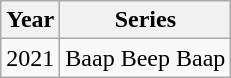<table class="wikitable sortable">
<tr>
<th>Year</th>
<th>Series</th>
</tr>
<tr>
<td>2021</td>
<td>Baap Beep Baap</td>
</tr>
</table>
